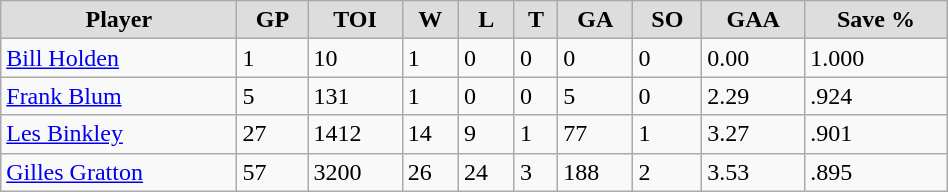<table class="wikitable" width="50%">
<tr align="center"  bgcolor="#dddddd">
<td><strong>Player</strong></td>
<td><strong>GP</strong></td>
<td><strong>TOI</strong></td>
<td><strong>W</strong></td>
<td><strong>L</strong></td>
<td><strong>T</strong></td>
<td><strong>GA</strong></td>
<td><strong>SO</strong></td>
<td><strong>GAA</strong></td>
<td><strong>Save %</strong></td>
</tr>
<tr>
<td><a href='#'>Bill Holden</a></td>
<td>1</td>
<td>10</td>
<td>1</td>
<td>0</td>
<td>0</td>
<td>0</td>
<td>0</td>
<td>0.00</td>
<td>1.000</td>
</tr>
<tr>
<td><a href='#'>Frank Blum</a></td>
<td>5</td>
<td>131</td>
<td>1</td>
<td>0</td>
<td>0</td>
<td>5</td>
<td>0</td>
<td>2.29</td>
<td>.924</td>
</tr>
<tr>
<td><a href='#'>Les Binkley</a></td>
<td>27</td>
<td>1412</td>
<td>14</td>
<td>9</td>
<td>1</td>
<td>77</td>
<td>1</td>
<td>3.27</td>
<td>.901</td>
</tr>
<tr>
<td><a href='#'>Gilles Gratton</a></td>
<td>57</td>
<td>3200</td>
<td>26</td>
<td>24</td>
<td>3</td>
<td>188</td>
<td>2</td>
<td>3.53</td>
<td>.895</td>
</tr>
</table>
